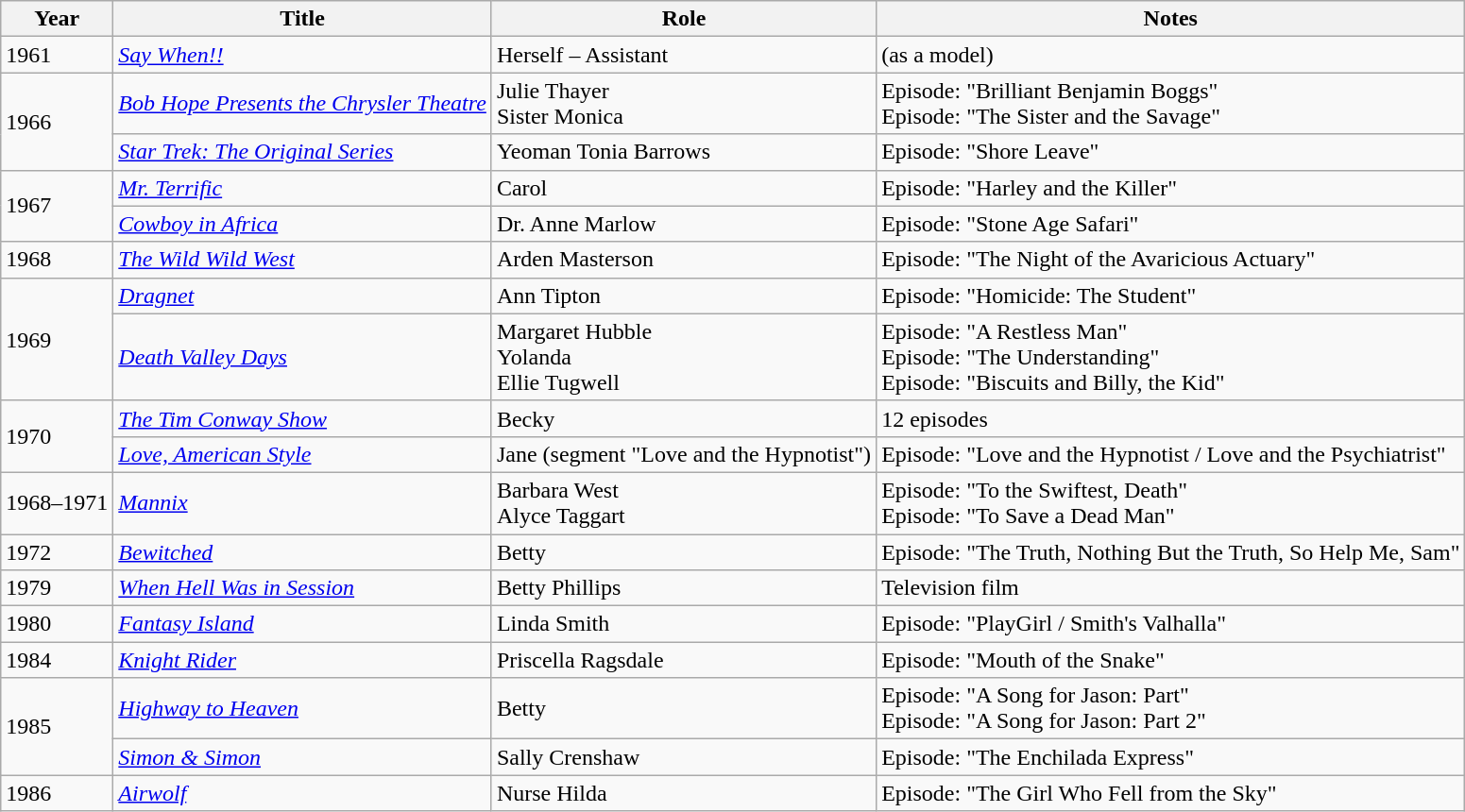<table class="wikitable sortable">
<tr>
<th>Year</th>
<th>Title</th>
<th>Role</th>
<th class="wikitable unsortable">Notes</th>
</tr>
<tr>
<td>1961</td>
<td><em><a href='#'>Say When!!</a></em></td>
<td>Herself – Assistant</td>
<td>(as a model)</td>
</tr>
<tr>
<td rowspan="2">1966</td>
<td><em><a href='#'>Bob Hope Presents the Chrysler Theatre</a></em></td>
<td>Julie Thayer<br>Sister Monica</td>
<td>Episode: "Brilliant Benjamin Boggs"<br>Episode: "The Sister and the Savage"</td>
</tr>
<tr>
<td><em><a href='#'>Star Trek: The Original Series</a></em></td>
<td>Yeoman Tonia Barrows</td>
<td>Episode: "Shore Leave"</td>
</tr>
<tr>
<td rowspan="2">1967</td>
<td><em><a href='#'>Mr. Terrific</a></em></td>
<td>Carol</td>
<td>Episode: "Harley and the Killer"</td>
</tr>
<tr>
<td><em><a href='#'>Cowboy in Africa</a></em></td>
<td>Dr. Anne Marlow</td>
<td>Episode: "Stone Age Safari"</td>
</tr>
<tr>
<td>1968</td>
<td><em><a href='#'>The Wild Wild West</a></em></td>
<td>Arden Masterson</td>
<td>Episode: "The Night of the Avaricious Actuary"</td>
</tr>
<tr>
<td rowspan="2">1969</td>
<td><em><a href='#'>Dragnet</a></em></td>
<td>Ann Tipton</td>
<td>Episode: "Homicide: The Student"</td>
</tr>
<tr>
<td><em><a href='#'>Death Valley Days</a></em></td>
<td>Margaret Hubble<br>Yolanda<br>Ellie Tugwell</td>
<td>Episode: "A Restless Man"<br>Episode: "The Understanding"<br>Episode: "Biscuits and Billy, the Kid"</td>
</tr>
<tr>
<td rowspan="2">1970</td>
<td><em><a href='#'>The Tim Conway Show</a></em></td>
<td>Becky</td>
<td>12 episodes</td>
</tr>
<tr>
<td><em><a href='#'>Love, American Style</a></em></td>
<td>Jane (segment "Love and the Hypnotist")</td>
<td>Episode: "Love and the Hypnotist / Love and the Psychiatrist"</td>
</tr>
<tr>
<td>1968–1971</td>
<td><em><a href='#'>Mannix</a></em></td>
<td>Barbara West<br>Alyce Taggart</td>
<td>Episode: "To the Swiftest, Death"<br>Episode: "To Save a Dead Man"</td>
</tr>
<tr>
<td>1972</td>
<td><em><a href='#'>Bewitched</a></em></td>
<td>Betty</td>
<td>Episode: "The Truth, Nothing But the Truth, So Help Me, Sam"</td>
</tr>
<tr>
<td>1979</td>
<td><em><a href='#'>When Hell Was in Session</a></em></td>
<td>Betty Phillips</td>
<td>Television film</td>
</tr>
<tr>
<td>1980</td>
<td><em><a href='#'>Fantasy Island</a></em></td>
<td>Linda Smith</td>
<td>Episode: "PlayGirl / Smith's Valhalla"</td>
</tr>
<tr>
<td>1984</td>
<td><em><a href='#'>Knight Rider</a></em></td>
<td>Priscella Ragsdale</td>
<td>Episode: "Mouth of the Snake"</td>
</tr>
<tr>
<td rowspan="2">1985</td>
<td><em><a href='#'>Highway to Heaven</a></em></td>
<td>Betty</td>
<td>Episode: "A Song for Jason: Part"<br>Episode: "A Song for Jason: Part 2"</td>
</tr>
<tr>
<td><em><a href='#'>Simon & Simon</a></em></td>
<td>Sally Crenshaw</td>
<td>Episode: "The Enchilada Express"</td>
</tr>
<tr>
<td>1986</td>
<td><em><a href='#'>Airwolf</a></em></td>
<td>Nurse Hilda</td>
<td>Episode: "The Girl Who Fell from the Sky"</td>
</tr>
</table>
